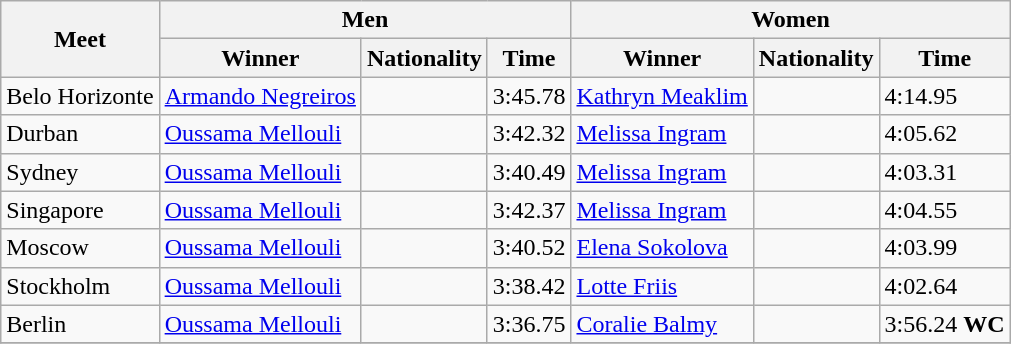<table class="wikitable">
<tr>
<th rowspan="2">Meet</th>
<th colspan="3">Men</th>
<th colspan="3">Women</th>
</tr>
<tr>
<th>Winner</th>
<th>Nationality</th>
<th>Time</th>
<th>Winner</th>
<th>Nationality</th>
<th>Time</th>
</tr>
<tr>
<td>Belo Horizonte</td>
<td><a href='#'>Armando Negreiros</a></td>
<td></td>
<td>3:45.78</td>
<td><a href='#'>Kathryn Meaklim</a></td>
<td></td>
<td>4:14.95</td>
</tr>
<tr>
<td>Durban</td>
<td><a href='#'>Oussama Mellouli</a></td>
<td></td>
<td>3:42.32</td>
<td><a href='#'>Melissa Ingram</a></td>
<td></td>
<td>4:05.62</td>
</tr>
<tr>
<td>Sydney</td>
<td><a href='#'>Oussama Mellouli</a></td>
<td></td>
<td>3:40.49</td>
<td><a href='#'>Melissa Ingram</a></td>
<td></td>
<td>4:03.31</td>
</tr>
<tr>
<td>Singapore</td>
<td><a href='#'>Oussama Mellouli</a></td>
<td></td>
<td>3:42.37</td>
<td><a href='#'>Melissa Ingram</a></td>
<td></td>
<td>4:04.55</td>
</tr>
<tr>
<td>Moscow</td>
<td><a href='#'>Oussama Mellouli</a></td>
<td></td>
<td>3:40.52</td>
<td><a href='#'>Elena Sokolova</a></td>
<td></td>
<td>4:03.99</td>
</tr>
<tr>
<td>Stockholm</td>
<td><a href='#'>Oussama Mellouli</a></td>
<td></td>
<td>3:38.42</td>
<td><a href='#'>Lotte Friis</a></td>
<td></td>
<td>4:02.64</td>
</tr>
<tr>
<td>Berlin</td>
<td><a href='#'>Oussama Mellouli</a></td>
<td></td>
<td>3:36.75</td>
<td><a href='#'>Coralie Balmy</a></td>
<td></td>
<td>3:56.24 <strong>WC</strong></td>
</tr>
<tr>
</tr>
</table>
